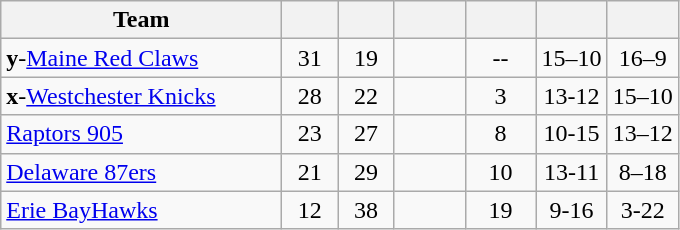<table class="wikitable" style="text-align:center">
<tr>
<th style="width:180px">Team</th>
<th style="width:30px"></th>
<th style="width:30px"></th>
<th style="width:40px"></th>
<th style="width:40px"></th>
<th style="width:40px"></th>
<th style="width:40px"></th>
</tr>
<tr>
<td align=left><strong>y</strong>-<a href='#'>Maine Red Claws</a></td>
<td>31</td>
<td>19</td>
<td></td>
<td>--</td>
<td>15–10</td>
<td>16–9</td>
</tr>
<tr>
<td align=left><strong>x</strong>-<a href='#'>Westchester Knicks</a></td>
<td>28</td>
<td>22</td>
<td></td>
<td>3</td>
<td>13-12</td>
<td>15–10</td>
</tr>
<tr>
<td align=left><a href='#'>Raptors 905</a></td>
<td>23</td>
<td>27</td>
<td></td>
<td>8</td>
<td>10-15</td>
<td>13–12</td>
</tr>
<tr>
<td align=left><a href='#'>Delaware 87ers</a></td>
<td>21</td>
<td>29</td>
<td></td>
<td>10</td>
<td>13-11</td>
<td>8–18</td>
</tr>
<tr>
<td align=left><a href='#'>Erie BayHawks</a></td>
<td>12</td>
<td>38</td>
<td></td>
<td>19</td>
<td>9-16</td>
<td>3-22</td>
</tr>
</table>
